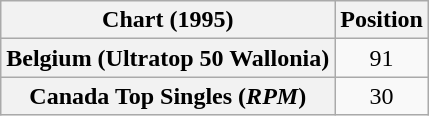<table class="wikitable plainrowheaders" style="text-align:center">
<tr>
<th scope="col">Chart (1995)</th>
<th scope="col">Position</th>
</tr>
<tr>
<th scope="row">Belgium (Ultratop 50 Wallonia)</th>
<td>91</td>
</tr>
<tr>
<th scope="row">Canada Top Singles (<em>RPM</em>)</th>
<td>30</td>
</tr>
</table>
